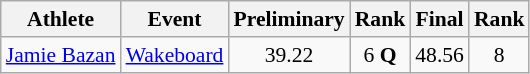<table class="wikitable" style="font-size:90%">
<tr>
<th>Athlete</th>
<th>Event</th>
<th>Preliminary</th>
<th>Rank</th>
<th>Final</th>
<th>Rank</th>
</tr>
<tr align=center>
<td align=left><a href='#'>Jamie Bazan</a></td>
<td align=left><a href='#'>Wakeboard</a></td>
<td>39.22</td>
<td>6 <strong>Q</strong></td>
<td>48.56</td>
<td>8</td>
</tr>
</table>
